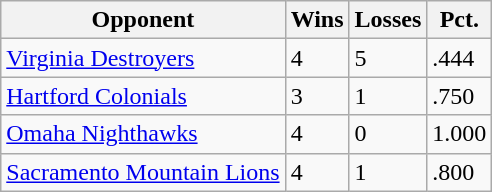<table class="wikitable">
<tr>
<th>Opponent</th>
<th>Wins</th>
<th>Losses</th>
<th>Pct.</th>
</tr>
<tr>
<td><a href='#'>Virginia Destroyers</a></td>
<td>4</td>
<td>5</td>
<td>.444</td>
</tr>
<tr>
<td><a href='#'>Hartford Colonials</a></td>
<td>3</td>
<td>1</td>
<td>.750</td>
</tr>
<tr>
<td><a href='#'>Omaha Nighthawks</a></td>
<td>4</td>
<td>0</td>
<td>1.000</td>
</tr>
<tr>
<td><a href='#'>Sacramento Mountain Lions</a></td>
<td>4</td>
<td>1</td>
<td>.800</td>
</tr>
</table>
